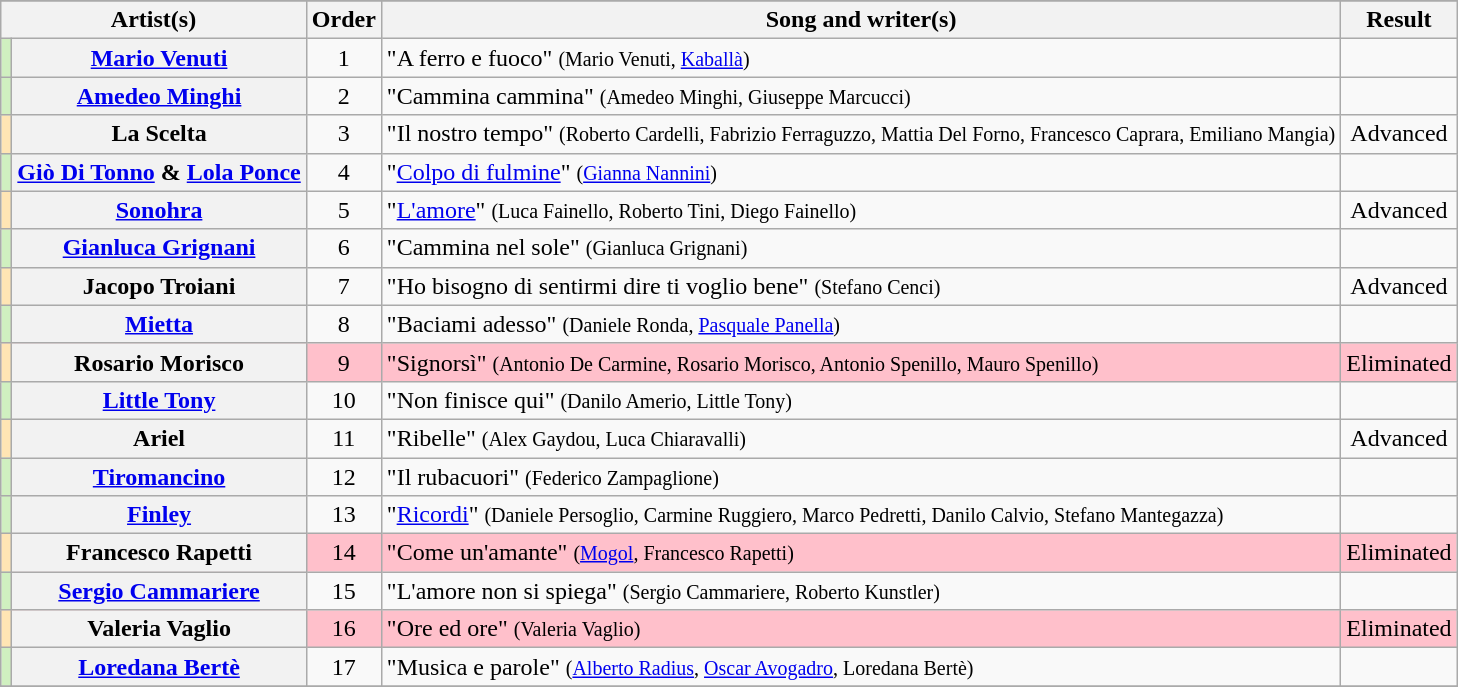<table class="wikitable plainrowheaders sortable">
<tr>
</tr>
<tr>
<th colspan="2">Artist(s)</th>
<th>Order</th>
<th>Song and writer(s)</th>
<th>Result</th>
</tr>
<tr>
<th style="background-color:#d0f0c0;"></th>
<th scope="row"><a href='#'>Mario Venuti</a></th>
<td style="text-align:center;">1</td>
<td>"A ferro e fuoco" <small>(Mario Venuti, <a href='#'>Kaballà</a>)</small></td>
<td></td>
</tr>
<tr>
<th style="background-color:#d0f0c0;"></th>
<th scope="row"><a href='#'>Amedeo Minghi</a></th>
<td style="text-align:center;">2</td>
<td>"Cammina cammina" <small>(Amedeo Minghi, Giuseppe Marcucci)</small></td>
<td></td>
</tr>
<tr>
<th style="background-color:#FFE5B4;"></th>
<th scope="row">La Scelta</th>
<td style="text-align:center;">3</td>
<td>"Il nostro tempo" <small>(Roberto Cardelli, Fabrizio Ferraguzzo, Mattia Del Forno, Francesco Caprara, Emiliano Mangia)</small></td>
<td style="text-align:center;">Advanced</td>
</tr>
<tr>
<th style="background-color:#d0f0c0;"></th>
<th scope="row"><a href='#'>Giò Di Tonno</a> & <a href='#'>Lola Ponce</a></th>
<td style="text-align:center;">4</td>
<td>"<a href='#'>Colpo di fulmine</a>" <small>(<a href='#'>Gianna Nannini</a>)</small></td>
<td></td>
</tr>
<tr>
<th style="background-color:#FFE5B4;"></th>
<th scope="row"><a href='#'>Sonohra</a></th>
<td style="text-align:center;">5</td>
<td>"<a href='#'>L'amore</a>" <small>(Luca Fainello, Roberto Tini, Diego Fainello)</small></td>
<td style="text-align:center;">Advanced</td>
</tr>
<tr>
<th style="background:#d0f0c0"></th>
<th scope="row"><a href='#'>Gianluca Grignani</a></th>
<td style="text-align:center;">6</td>
<td>"Cammina nel sole" <small>(Gianluca Grignani)</small></td>
<td></td>
</tr>
<tr>
<th style="background:#FFE5B4"></th>
<th scope="row">Jacopo Troiani</th>
<td style="text-align:center;">7</td>
<td>"Ho bisogno di sentirmi dire ti voglio bene" <small>(Stefano Cenci)</small></td>
<td style="text-align:center;">Advanced</td>
</tr>
<tr>
<th style="background:#d0f0c0"></th>
<th scope="row"><a href='#'>Mietta</a></th>
<td style="text-align:center;">8</td>
<td>"Baciami adesso" <small>(Daniele Ronda, <a href='#'>Pasquale Panella</a>)</small></td>
<td></td>
</tr>
<tr style="background:pink;">
<th style="background:#FFE5B4"></th>
<th scope="row">Rosario Morisco</th>
<td style="text-align:center;">9</td>
<td>"Signorsì" <small>(Antonio De Carmine, Rosario Morisco, Antonio Spenillo, Mauro Spenillo)</small></td>
<td style="text-align:center;">Eliminated</td>
</tr>
<tr>
<th style="background:#d0f0c0"></th>
<th scope="row"><a href='#'>Little Tony</a></th>
<td style="text-align:center;">10</td>
<td>"Non finisce qui" <small>(Danilo Amerio, Little Tony)</small></td>
<td></td>
</tr>
<tr>
<th style="background:#FFE5B4"></th>
<th scope="row">Ariel</th>
<td style="text-align:center;">11</td>
<td>"Ribelle" <small>(Alex Gaydou, Luca Chiaravalli)</small></td>
<td style="text-align:center;">Advanced</td>
</tr>
<tr>
<th style="background:#d0f0c0"></th>
<th scope="row"><a href='#'>Tiromancino</a></th>
<td style="text-align:center;">12</td>
<td>"Il rubacuori" <small>(Federico Zampaglione)</small></td>
<td></td>
</tr>
<tr>
<th style="background:#d0f0c0"></th>
<th scope="row"><a href='#'>Finley</a></th>
<td style="text-align:center;">13</td>
<td>"<a href='#'>Ricordi</a>" <small>(Daniele Persoglio, Carmine Ruggiero, Marco Pedretti, Danilo Calvio, Stefano Mantegazza)</small></td>
<td></td>
</tr>
<tr style="background:pink;">
<th style="background:#FFE5B4"></th>
<th scope="row">Francesco Rapetti</th>
<td style="text-align:center;">14</td>
<td>"Come un'amante" <small>(<a href='#'>Mogol</a>, Francesco Rapetti)</small></td>
<td style="text-align:center;">Eliminated</td>
</tr>
<tr>
<th style="background:#d0f0c0"></th>
<th scope="row"><a href='#'>Sergio Cammariere</a></th>
<td style="text-align:center;">15</td>
<td>"L'amore non si spiega" <small>(Sergio Cammariere, Roberto Kunstler)</small></td>
<td></td>
</tr>
<tr style="background:pink;">
<th style="background:#FFE5B4"></th>
<th scope="row">Valeria Vaglio</th>
<td style="text-align:center;">16</td>
<td>"Ore ed ore" <small>(Valeria Vaglio)</small></td>
<td style="text-align:center;">Eliminated</td>
</tr>
<tr>
<th style="background:#d0f0c0"></th>
<th scope="row"><a href='#'>Loredana Bertè</a></th>
<td style="text-align:center;">17</td>
<td>"Musica e parole" <small>(<a href='#'>Alberto Radius</a>, <a href='#'>Oscar Avogadro</a>, Loredana Bertè)</small></td>
<td></td>
</tr>
<tr>
</tr>
</table>
